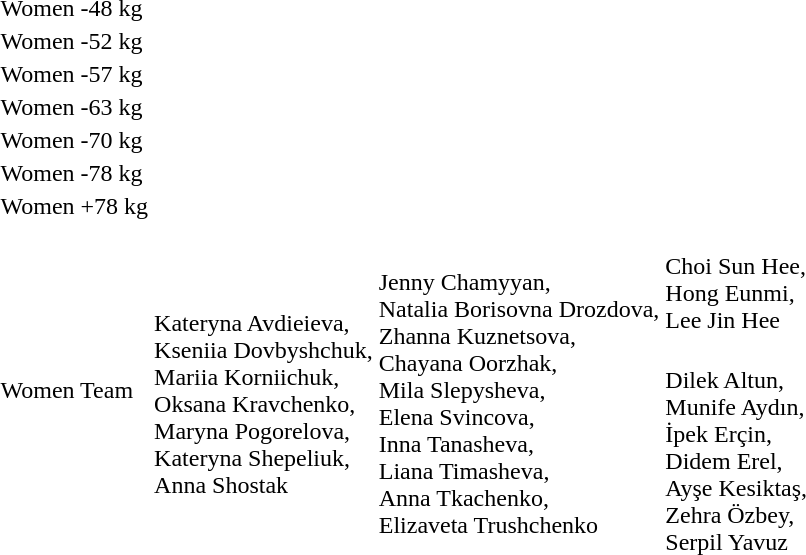<table>
<tr>
<td>Women -48 kg</td>
<td></td>
<td></td>
<td></td>
</tr>
<tr>
<td rowspan=2>Women -52 kg</td>
<td rowspan=2></td>
<td rowspan=2></td>
<td></td>
</tr>
<tr>
<td></td>
</tr>
<tr>
<td rowspan=2>Women -57 kg</td>
<td rowspan=2></td>
<td rowspan=2></td>
<td></td>
</tr>
<tr>
<td></td>
</tr>
<tr>
<td>Women -63 kg</td>
<td></td>
<td></td>
<td></td>
</tr>
<tr>
<td rowspan=2>Women -70 kg</td>
<td rowspan=2></td>
<td rowspan=2></td>
<td></td>
</tr>
<tr>
<td></td>
</tr>
<tr>
<td>Women -78 kg</td>
<td></td>
<td></td>
<td></td>
</tr>
<tr>
<td>Women +78 kg</td>
<td></td>
<td></td>
<td></td>
</tr>
<tr>
<td rowspan=2>Women Team</td>
<td rowspan=2><br>Kateryna Avdieieva,<br>Kseniia Dovbyshchuk,<br>Mariia Korniichuk,<br>Oksana Kravchenko,<br>Maryna Pogorelova,<br>Kateryna Shepeliuk,<br>Anna Shostak</td>
<td rowspan=2><br>Jenny Chamyyan,<br>Natalia Borisovna Drozdova,<br>Zhanna Kuznetsova,<br>Chayana Oorzhak,<br>Mila Slepysheva,<br>Elena Svincova,<br>Inna Tanasheva,<br>Liana Timasheva,<br>Anna Tkachenko,<br>Elizaveta Trushchenko</td>
<td><br>Choi Sun Hee,<br>Hong Eunmi,<br>Lee Jin Hee</td>
</tr>
<tr>
<td><br>Dilek Altun,<br>Munife Aydın,<br>İpek Erçin,<br>Didem Erel,<br>Ayşe Kesiktaş,<br>Zehra Özbey,<br>Serpil Yavuz</td>
</tr>
</table>
